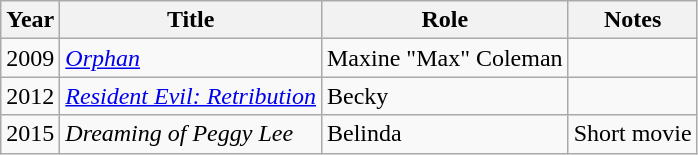<table class="wikitable sortable">
<tr>
<th>Year</th>
<th>Title</th>
<th>Role</th>
<th>Notes</th>
</tr>
<tr>
<td>2009</td>
<td><em><a href='#'>Orphan</a></em></td>
<td>Maxine "Max" Coleman</td>
<td></td>
</tr>
<tr>
<td>2012</td>
<td><em><a href='#'>Resident Evil: Retribution</a></em></td>
<td>Becky</td>
<td></td>
</tr>
<tr>
<td>2015</td>
<td><em>Dreaming of Peggy Lee</em></td>
<td>Belinda</td>
<td>Short movie</td>
</tr>
</table>
